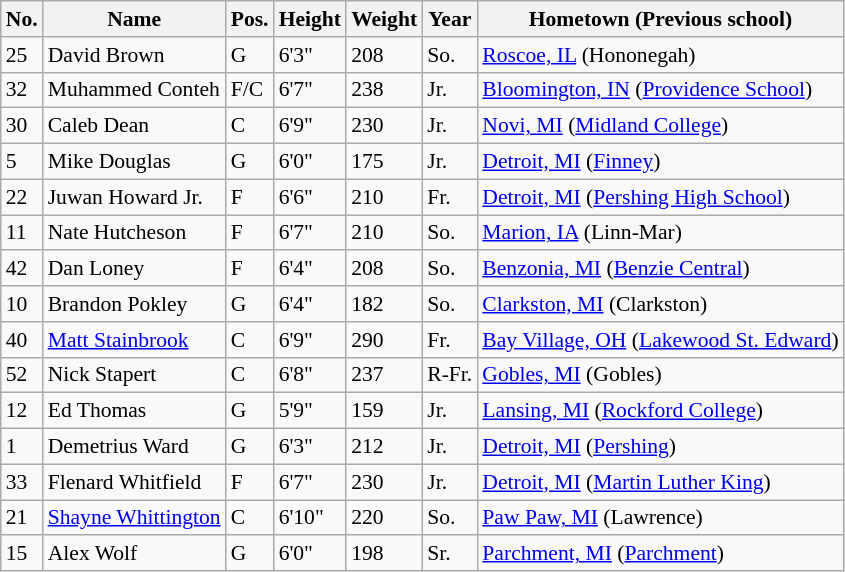<table class="wikitable" style="font-size: 90%;">
<tr>
<th>No.</th>
<th>Name</th>
<th>Pos.</th>
<th>Height</th>
<th>Weight</th>
<th>Year</th>
<th>Hometown (Previous school)</th>
</tr>
<tr>
<td>25</td>
<td>David Brown</td>
<td>G</td>
<td>6'3"</td>
<td>208</td>
<td>So.</td>
<td><a href='#'>Roscoe, IL</a> (Hononegah)</td>
</tr>
<tr>
<td>32</td>
<td>Muhammed Conteh</td>
<td>F/C</td>
<td>6'7"</td>
<td>238</td>
<td>Jr.</td>
<td><a href='#'>Bloomington, IN</a> (<a href='#'>Providence School</a>)</td>
</tr>
<tr>
<td>30</td>
<td>Caleb Dean</td>
<td>C</td>
<td>6'9"</td>
<td>230</td>
<td>Jr.</td>
<td><a href='#'>Novi, MI</a> (<a href='#'>Midland College</a>)</td>
</tr>
<tr>
<td>5</td>
<td>Mike Douglas</td>
<td>G</td>
<td>6'0"</td>
<td>175</td>
<td>Jr.</td>
<td><a href='#'>Detroit, MI</a> (<a href='#'>Finney</a>)</td>
</tr>
<tr>
<td>22</td>
<td>Juwan Howard Jr.</td>
<td>F</td>
<td>6'6"</td>
<td>210</td>
<td>Fr.</td>
<td><a href='#'>Detroit, MI</a> (<a href='#'>Pershing High School</a>)</td>
</tr>
<tr>
<td>11</td>
<td>Nate Hutcheson</td>
<td>F</td>
<td>6'7"</td>
<td>210</td>
<td>So.</td>
<td><a href='#'>Marion, IA</a> (Linn-Mar)</td>
</tr>
<tr>
<td>42</td>
<td>Dan Loney</td>
<td>F</td>
<td>6'4"</td>
<td>208</td>
<td>So.</td>
<td><a href='#'>Benzonia, MI</a> (<a href='#'>Benzie Central</a>)</td>
</tr>
<tr>
<td>10</td>
<td>Brandon Pokley</td>
<td>G</td>
<td>6'4"</td>
<td>182</td>
<td>So.</td>
<td><a href='#'>Clarkston, MI</a> (Clarkston)</td>
</tr>
<tr>
<td>40</td>
<td><a href='#'>Matt Stainbrook</a></td>
<td>C</td>
<td>6'9"</td>
<td>290</td>
<td>Fr.</td>
<td><a href='#'>Bay Village, OH</a> (<a href='#'>Lakewood St. Edward</a>)</td>
</tr>
<tr>
<td>52</td>
<td>Nick Stapert</td>
<td>C</td>
<td>6'8"</td>
<td>237</td>
<td>R-Fr.</td>
<td><a href='#'>Gobles, MI</a> (Gobles)</td>
</tr>
<tr>
<td>12</td>
<td>Ed Thomas</td>
<td>G</td>
<td>5'9"</td>
<td>159</td>
<td>Jr.</td>
<td><a href='#'>Lansing, MI</a> (<a href='#'>Rockford College</a>)</td>
</tr>
<tr>
<td>1</td>
<td>Demetrius Ward</td>
<td>G</td>
<td>6'3"</td>
<td>212</td>
<td>Jr.</td>
<td><a href='#'>Detroit, MI</a> (<a href='#'>Pershing</a>)</td>
</tr>
<tr>
<td>33</td>
<td>Flenard Whitfield</td>
<td>F</td>
<td>6'7"</td>
<td>230</td>
<td>Jr.</td>
<td><a href='#'>Detroit, MI</a> (<a href='#'>Martin Luther King</a>)</td>
</tr>
<tr>
<td>21</td>
<td><a href='#'>Shayne Whittington</a></td>
<td>C</td>
<td>6'10"</td>
<td>220</td>
<td>So.</td>
<td><a href='#'>Paw Paw, MI</a> (Lawrence)</td>
</tr>
<tr>
<td>15</td>
<td>Alex Wolf</td>
<td>G</td>
<td>6'0"</td>
<td>198</td>
<td>Sr.</td>
<td><a href='#'>Parchment, MI</a> (<a href='#'>Parchment</a>)</td>
</tr>
</table>
